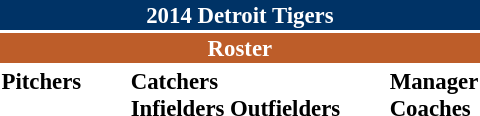<table class="toccolours" style="font-size: 95%;">
<tr>
<th colspan="10" style="background-color: #003366; color: white; text-align: center;">2014 Detroit Tigers</th>
</tr>
<tr>
<td colspan="10" style="background-color: #bd5d29; color: white; text-align: center;"><strong>Roster</strong></td>
</tr>
<tr>
<td valign="top"><strong>Pitchers</strong><br>



















 






</td>
<td width="25px"></td>
<td valign="top"><strong>Catchers</strong><br>


<strong>Infielders</strong>






 



<strong>Outfielders</strong>






</td>
<td width="25px"></td>
<td valign="top"><strong>Manager</strong><br>
<strong>Coaches</strong>
 
 
 
 
 
 
 </td>
</tr>
</table>
